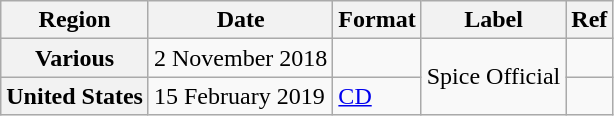<table class="wikitable plainrowheaders">
<tr>
<th scope="col">Region</th>
<th scope="col">Date</th>
<th scope="col">Format</th>
<th scope="col">Label</th>
<th scope="col">Ref</th>
</tr>
<tr>
<th scope="row">Various</th>
<td>2 November 2018</td>
<td></td>
<td rowspan="3">Spice Official</td>
<td align="center"></td>
</tr>
<tr>
<th scope="row">United States</th>
<td rowspan="2">15 February 2019</td>
<td rowspan="2"><a href='#'>CD</a></td>
<td align="center"></td>
</tr>
</table>
